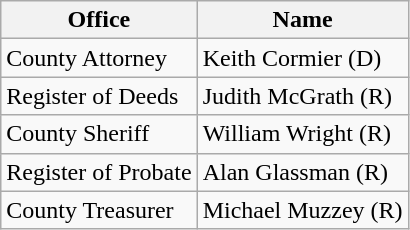<table class=wikitable>
<tr valign=bottom>
<th>Office</th>
<th>Name</th>
</tr>
<tr>
<td>County Attorney</td>
<td>Keith Cormier (D)</td>
</tr>
<tr>
<td>Register of Deeds</td>
<td>Judith McGrath (R)</td>
</tr>
<tr>
<td>County Sheriff</td>
<td>William Wright (R)</td>
</tr>
<tr>
<td>Register of Probate</td>
<td>Alan Glassman (R)</td>
</tr>
<tr>
<td>County Treasurer</td>
<td>Michael Muzzey (R)</td>
</tr>
</table>
